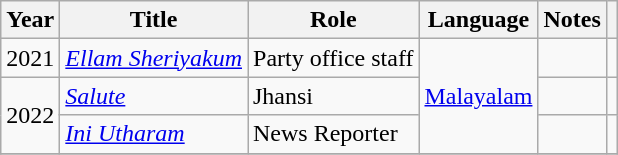<table class="wikitable sortable plainrowheaders">
<tr>
<th scope="col">Year</th>
<th scope="col">Title</th>
<th scope="col">Role</th>
<th scope="col">Language</th>
<th scope="col">Notes</th>
<th scope="col"></th>
</tr>
<tr>
<td>2021</td>
<td><em><a href='#'>Ellam Sheriyakum</a></em></td>
<td>Party office staff</td>
<td rowspan="3"><a href='#'>Malayalam</a></td>
<td></td>
<td></td>
</tr>
<tr>
<td rowspan=2>2022</td>
<td><em><a href='#'>Salute</a></em></td>
<td>Jhansi</td>
<td></td>
<td></td>
</tr>
<tr>
<td><em><a href='#'>Ini Utharam</a></em></td>
<td>News Reporter</td>
<td></td>
<td></td>
</tr>
<tr>
</tr>
</table>
